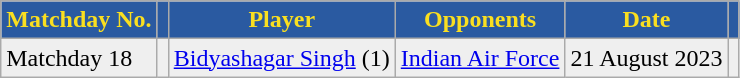<table class="wikitable" style="text-align:left">
<tr>
<th style="background:#2A5AA1; color:#FADF20; text-align:center;">Matchday No.</th>
<th style="background:#2A5AA1; color:#FADF20; text-align:center;"></th>
<th style="background:#2A5AA1; color:#FADF20; text-align:center;">Player</th>
<th style="background:#2A5AA1; color:#FADF20; text-align:center;">Opponents</th>
<th style="background:#2A5AA1; color:#FADF20; text-align:center;">Date</th>
<th style="background:#2A5AA1; color:#FADF20; text-align:center;"></th>
</tr>
<tr bgcolor="#EFEFEF">
<td>Matchday 18</td>
<td></td>
<td><a href='#'>Bidyashagar Singh</a> (1)</td>
<td><a href='#'>Indian Air Force</a></td>
<td>21 August 2023</td>
<td></td>
</tr>
</table>
